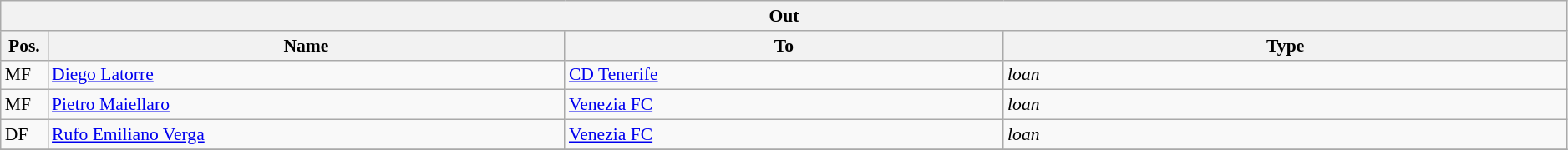<table class="wikitable" style="font-size:90%;width:99%;">
<tr>
<th colspan="4">Out</th>
</tr>
<tr>
<th width=3%>Pos.</th>
<th width=33%>Name</th>
<th width=28%>To</th>
<th width=36%>Type</th>
</tr>
<tr>
<td>MF</td>
<td><a href='#'>Diego Latorre</a></td>
<td><a href='#'>CD Tenerife</a></td>
<td><em>loan</em></td>
</tr>
<tr>
<td>MF</td>
<td><a href='#'>Pietro Maiellaro</a></td>
<td><a href='#'>Venezia FC</a></td>
<td><em>loan</em></td>
</tr>
<tr>
<td>DF</td>
<td><a href='#'>Rufo Emiliano Verga</a></td>
<td><a href='#'>Venezia FC</a></td>
<td><em>loan</em></td>
</tr>
<tr>
</tr>
</table>
